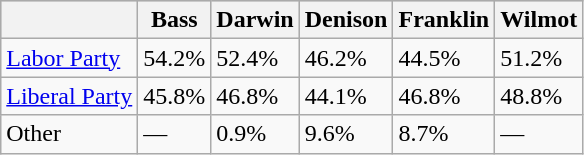<table class="wikitable">
<tr style="background:#ccc;">
<th></th>
<th>Bass</th>
<th>Darwin</th>
<th>Denison</th>
<th>Franklin</th>
<th>Wilmot</th>
</tr>
<tr>
<td><a href='#'>Labor Party</a></td>
<td>54.2%</td>
<td>52.4%</td>
<td>46.2%</td>
<td>44.5%</td>
<td>51.2%</td>
</tr>
<tr>
<td><a href='#'>Liberal Party</a></td>
<td>45.8%</td>
<td>46.8%</td>
<td>44.1%</td>
<td>46.8%</td>
<td>48.8%</td>
</tr>
<tr>
<td>Other</td>
<td>—</td>
<td>0.9%</td>
<td>9.6%</td>
<td>8.7%</td>
<td>—</td>
</tr>
</table>
